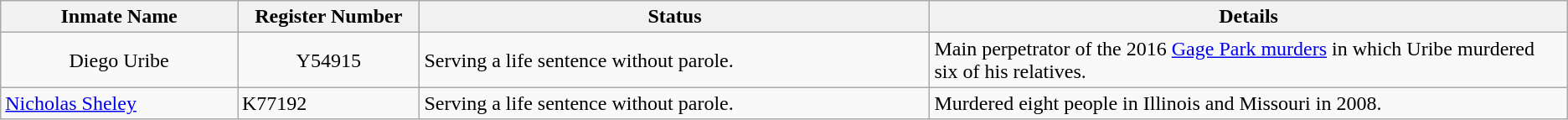<table class="wikitable sortable">
<tr>
<th width=13%>Inmate Name</th>
<th width=10%>Register Number</th>
<th width=28%>Status</th>
<th width=35%>Details</th>
</tr>
<tr>
<td style="text-align:center;">Diego Uribe</td>
<td style="text-align:center;">Y54915</td>
<td>Serving a life sentence without parole.</td>
<td>Main perpetrator of the 2016 <a href='#'>Gage Park murders</a> in which Uribe murdered six of his relatives.</td>
</tr>
<tr>
<td><a href='#'>Nicholas Sheley</a></td>
<td>K77192</td>
<td>Serving a life sentence without parole.</td>
<td>Murdered eight people in Illinois and Missouri in 2008.</td>
</tr>
</table>
